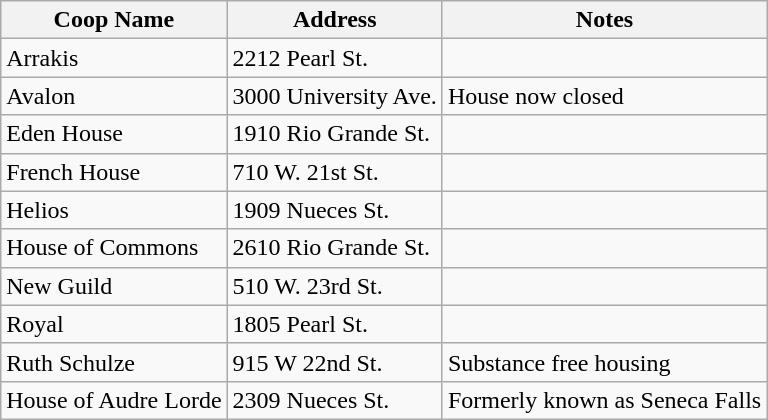<table class="wikitable">
<tr>
<th>Coop Name</th>
<th>Address</th>
<th>Notes</th>
</tr>
<tr>
<td>Arrakis</td>
<td>2212 Pearl St.</td>
<td></td>
</tr>
<tr>
<td>Avalon</td>
<td>3000 University Ave.</td>
<td>House now closed</td>
</tr>
<tr>
<td>Eden House</td>
<td>1910 Rio Grande St.</td>
<td></td>
</tr>
<tr>
<td>French House</td>
<td>710 W. 21st St.</td>
<td></td>
</tr>
<tr>
<td>Helios</td>
<td>1909 Nueces St.</td>
<td></td>
</tr>
<tr>
<td>House of Commons</td>
<td>2610 Rio Grande St.</td>
<td></td>
</tr>
<tr>
<td>New Guild</td>
<td>510 W. 23rd St.</td>
<td></td>
</tr>
<tr>
<td>Royal</td>
<td>1805 Pearl St.</td>
<td></td>
</tr>
<tr>
<td>Ruth Schulze</td>
<td>915 W 22nd St.</td>
<td>Substance free housing</td>
</tr>
<tr>
<td>House of Audre Lorde</td>
<td>2309 Nueces St.</td>
<td>Formerly known as Seneca Falls</td>
</tr>
</table>
